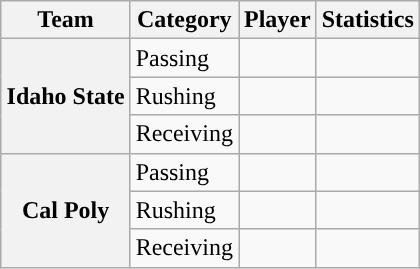<table class="wikitable" style="float:right">
<tr>
<th>Team</th>
<th>Category</th>
<th>Player</th>
<th>Statistics</th>
</tr>
<tr>
<th rowspan=3>Idaho State</th>
<td>Passing</td>
<td></td>
<td></td>
</tr>
<tr>
<td>Rushing</td>
<td></td>
<td></td>
</tr>
<tr>
<td>Receiving</td>
<td></td>
<td></td>
</tr>
<tr>
<th rowspan=3>Cal Poly</th>
<td>Passing</td>
<td></td>
<td></td>
</tr>
<tr>
<td>Rushing</td>
<td></td>
<td></td>
</tr>
<tr>
<td>Receiving</td>
<td></td>
<td></td>
</tr>
</table>
